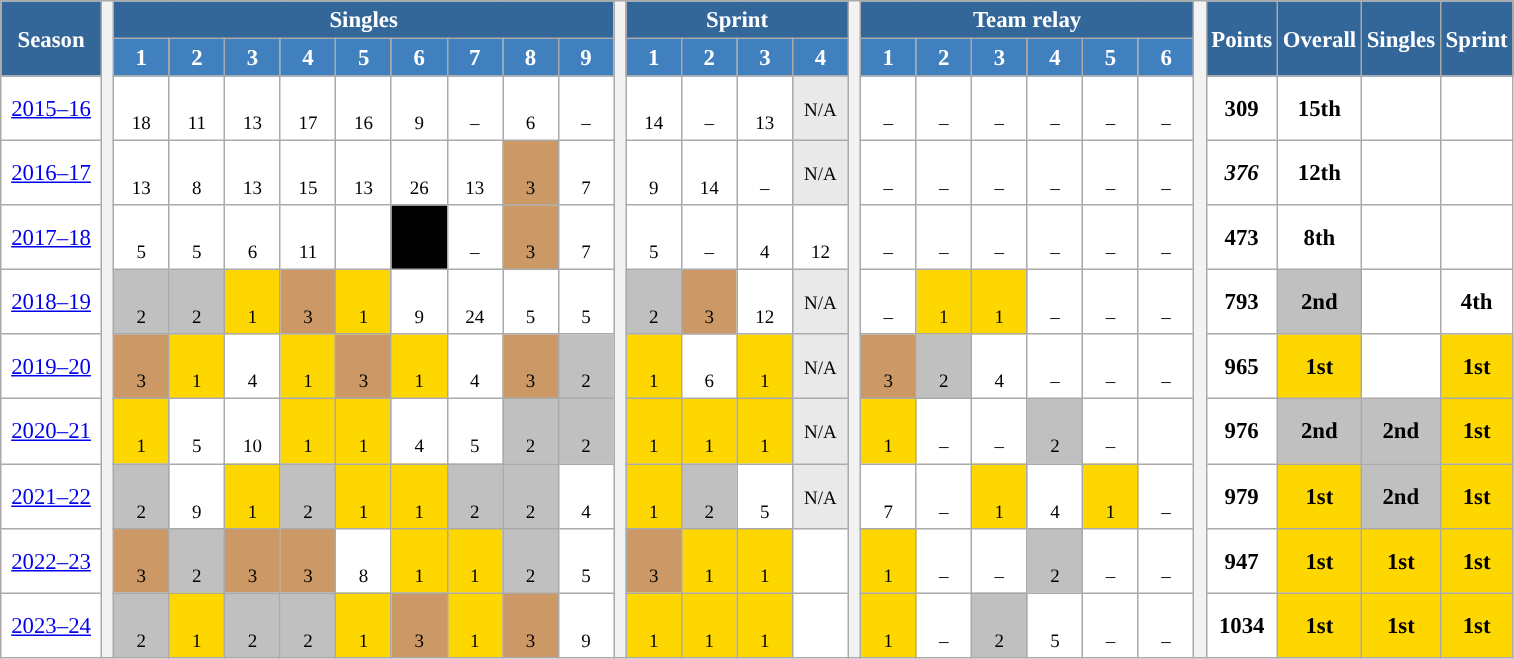<table class="wikitable" style="font-size:95%; text-align:center; border:grey solid 1px; border-collapse:collapse; background:#ffffff;">
<tr>
<th rowspan="2" style="background-color:#369; color:white; width:60px">Season</th>
<th rowspan="12" width="1px"></th>
<th colspan="9" style="background-color:#369; color:white;">Singles</th>
<th rowspan="12" width="1px"></th>
<th colspan="4" style="background-color:#369; color:white;">Sprint</th>
<th rowspan="12" width="1px"></th>
<th colspan="6" style="background-color:#369; color:white;">Team relay</th>
<th rowspan="12" width="1px"></th>
<th rowspan="2" style="background-color:#369; color:white; width:40px">Points</th>
<th rowspan="2" style="background-color:#369; color:white; width:40px">Overall</th>
<th rowspan="2" style="background-color:#369; color:white; width:40px">Singles</th>
<th rowspan="2" style="background-color:#369; color:white; width:40px">Sprint</th>
</tr>
<tr>
<th style="background-color:#4180be; color:white; width:30px">1</th>
<th style="background-color:#4180be; color:white; width:30px">2</th>
<th style="background-color:#4180be; color:white; width:30px">3</th>
<th style="background-color:#4180be; color:white; width:30px">4</th>
<th style="background-color:#4180be; color:white; width:30px">5</th>
<th style="background-color:#4180be; color:white; width:30px">6</th>
<th style="background-color:#4180be; color:white; width:30px">7</th>
<th style="background-color:#4180be; color:white; width:30px">8</th>
<th style="background-color:#4180be; color:white; width:30px">9</th>
<th style="background-color:#4180be; color:white; width:30px">1</th>
<th style="background-color:#4180be; color:white; width:30px">2</th>
<th style="background-color:#4180be; color:white; width:30px">3</th>
<th style="background-color:#4180be; color:white; width:30px">4</th>
<th style="background-color:#4180be; color:white; width:30px">1</th>
<th style="background-color:#4180be; color:white; width:30px">2</th>
<th style="background-color:#4180be; color:white; width:30px">3</th>
<th style="background-color:#4180be; color:white; width:30px">4</th>
<th style="background-color:#4180be; color:white; width:30px">5</th>
<th style="background-color:#4180be; color:white; width:30px">6</th>
</tr>
<tr>
<td><a href='#'>2015–16</a></td>
<td><br><small>18</small></td>
<td><br><small>11</small></td>
<td><br><small>13</small></td>
<td><br><small>17</small></td>
<td><br><small>16</small></td>
<td><br><small>9</small></td>
<td><br><small>–</small></td>
<td><br><small>6</small></td>
<td><br><small>–</small></td>
<td><br><small>14</small></td>
<td><br><small>–</small></td>
<td><br><small>13</small></td>
<td bgcolor=#E9E9E9><small>N/A</small></td>
<td><br><small>–</small></td>
<td><br><small>–</small></td>
<td><br><small>–</small></td>
<td><br><small>–</small></td>
<td><br><small>–</small></td>
<td><br><small>–</small></td>
<td><strong>309</strong></td>
<td><strong>15th</strong></td>
<td></td>
<td></td>
</tr>
<tr>
<td><a href='#'>2016–17</a></td>
<td><br><small>13</small></td>
<td><br><small>8</small></td>
<td><br><small>13</small></td>
<td><br><small>15</small></td>
<td><br><small>13</small></td>
<td><br><small>26</small></td>
<td><br><small>13</small></td>
<td style="background:#cc9966;"><br><small>3</small></td>
<td><br><small>7</small></td>
<td><br><small>9</small></td>
<td><br><small>14</small></td>
<td><br><small>–</small></td>
<td bgcolor=#E9E9E9><small>N/A</small></td>
<td><br><small>–</small></td>
<td><br><small>–</small></td>
<td><br><small>–</small></td>
<td><br><small>–</small></td>
<td><br><small>–</small></td>
<td><br><small>–</small></td>
<td><strong><em>376</em></strong></td>
<td><strong>12th</strong></td>
<td></td>
<td></td>
</tr>
<tr>
<td><a href='#'>2017–18</a></td>
<td><br><small>5</small></td>
<td><br><small>5</small></td>
<td><br><small>6</small></td>
<td><br><small>11</small></td>
<td><br><small></small></td>
<td style="background:#000; color:#fff;"><br><small></small></td>
<td><br><small>–</small></td>
<td style="background:#cc9966;"><br><small>3</small></td>
<td><br><small>7</small></td>
<td><br><small>5</small></td>
<td><br><small>–</small></td>
<td><br><small>4</small></td>
<td><br><small>12</small></td>
<td><br><small>–</small></td>
<td><br><small>–</small></td>
<td><br><small>–</small></td>
<td><br><small>–</small></td>
<td><br><small>–</small></td>
<td><br><small>–</small></td>
<td><strong>473</strong></td>
<td><strong>8th</strong></td>
<td></td>
<td></td>
</tr>
<tr>
<td><a href='#'>2018–19</a></td>
<td style="background:silver;"><br><small>2</small></td>
<td style="background:silver;"><br><small>2</small></td>
<td style="background:gold;"><br><small>1</small></td>
<td style="background:#cc9966;"><br><small>3</small></td>
<td style="background:gold;"><br><small>1</small></td>
<td><br><small>9</small></td>
<td><br><small>24</small></td>
<td><br><small>5</small></td>
<td><br><small>5</small></td>
<td style="background:silver;"><br><small>2</small></td>
<td style="background:#cc9966;"><br><small>3</small></td>
<td><br><small>12</small></td>
<td bgcolor=#E9E9E9><small>N/A</small></td>
<td><br><small>–</small></td>
<td style="background:gold;"><br><small>1</small></td>
<td style="background:gold;"><br><small>1</small></td>
<td><br><small>–</small></td>
<td><br><small>–</small></td>
<td><br><small>–</small></td>
<td><strong>793</strong></td>
<td style="background:silver;"><strong>2nd</strong></td>
<td></td>
<td><strong>4th</strong></td>
</tr>
<tr>
<td><a href='#'>2019–20</a></td>
<td style="background:#cc9966;"><br><small>3</small></td>
<td style="background:gold;"><br><small>1</small></td>
<td><br><small>4</small></td>
<td style="background:gold;"><br><small>1</small></td>
<td style="background:#cc9966;"><br><small>3</small></td>
<td style="background:gold;"><br><small>1</small></td>
<td><br><small>4</small></td>
<td style="background:#cc9966;"><br><small>3</small></td>
<td style="background:silver;"><br><small>2</small></td>
<td style="background:gold;"><br><small>1</small></td>
<td><br><small>6</small></td>
<td style="background:gold;"><br><small>1</small></td>
<td bgcolor=#E9E9E9><small>N/A</small></td>
<td style="background:#cc9966;"><br><small>3</small></td>
<td style="background:silver;"><br><small>2</small></td>
<td><br><small>4</small></td>
<td><br><small>–</small></td>
<td><br><small>–</small></td>
<td><br><small>–</small></td>
<td><strong>965</strong></td>
<td style="background:gold;"><strong>1st</strong></td>
<td></td>
<td style="background:gold;"><strong>1st</strong></td>
</tr>
<tr>
<td><a href='#'>2020–21</a></td>
<td style="background:gold;"><br><small>1</small></td>
<td><br><small>5</small></td>
<td><br><small>10</small></td>
<td style="background:gold;"><br><small>1</small></td>
<td style="background:gold;"><br><small>1</small></td>
<td><br><small>4</small></td>
<td><br><small>5</small></td>
<td style="background:silver;"><br><small>2</small></td>
<td style="background:silver;"><br><small>2</small></td>
<td style="background:gold;"><br><small>1</small></td>
<td style="background:gold;"><br><small>1</small></td>
<td style="background:gold;"><br><small>1</small></td>
<td bgcolor=#E9E9E9><small>N/A</small></td>
<td style="background:gold;"><br><small>1</small></td>
<td><br><small>–</small></td>
<td><br><small>–</small></td>
<td style="background:silver;"><br><small>2</small></td>
<td><br><small>–</small></td>
<td><br><small></small></td>
<td><strong>976</strong></td>
<td style="background:silver;"><strong>2nd</strong></td>
<td style="background:silver;"><strong>2nd</strong></td>
<td style="background:gold;"><strong>1st</strong></td>
</tr>
<tr>
<td><a href='#'>2021–22</a></td>
<td style="background:silver;"><br><small>2</small></td>
<td><br><small>9</small></td>
<td style="background:gold;"><br><small>1</small></td>
<td style="background:silver;"><br><small>2</small></td>
<td style="background:gold;"><br><small>1</small></td>
<td style="background:gold;"><br><small>1</small></td>
<td style="background:silver;"><br><small>2</small></td>
<td style="background:silver;"><br><small>2</small></td>
<td><br><small>4</small></td>
<td style="background:gold;"><br><small>1</small></td>
<td style="background:silver;"><br><small>2</small></td>
<td><br><small>5</small></td>
<td bgcolor=#E9E9E9><small>N/A</small></td>
<td><br><small>7</small></td>
<td><br><small>–</small></td>
<td style="background:gold;"><br><small>1</small></td>
<td><br><small>4</small></td>
<td style="background:gold;"><br><small>1</small></td>
<td><br><small>–</small></td>
<td><strong>979</strong></td>
<td style="background:gold;"><strong>1st</strong></td>
<td style="background:silver;"><strong>2nd</strong></td>
<td style="background:gold;"><strong>1st</strong></td>
</tr>
<tr>
<td><a href='#'>2022–23</a></td>
<td style="background:#cc9966;"><br><small>3</small></td>
<td style="background:silver;"><br><small>2</small></td>
<td style="background:#cc9966;"><br><small>3</small></td>
<td style="background:#cc9966;"><br><small>3</small></td>
<td><br><small>8</small></td>
<td style="background:gold;"><br><small>1</small></td>
<td style="background:gold;"><br><small>1</small></td>
<td style="background:silver;"><br><small>2</small></td>
<td><br><small>5 </small></td>
<td style="background:#cc9966;"><br><small>3</small></td>
<td style="background:gold;"><br><small>1</small></td>
<td style="background:gold;"><br><small> 1</small></td>
<td></td>
<td style="background:gold;"><br><small>1</small></td>
<td><br><small>–</small></td>
<td><br><small>–</small></td>
<td style="background:silver;"><br><small>2</small></td>
<td><br><small>–</small></td>
<td><br><small>–</small></td>
<td><strong>947</strong></td>
<td style="background:gold;"><strong>1st</strong></td>
<td style="background:gold;"><strong>1st</strong></td>
<td style="background:gold;"><strong>1st</strong></td>
</tr>
<tr>
<td><a href='#'>2023–24</a></td>
<td style="background:silver;"><br><small>2</small></td>
<td style="background:gold;"><br><small>1</small></td>
<td style="background:silver;"><br><small>2</small></td>
<td style="background:silver;"><br><small>2</small></td>
<td style="background:gold;"><br><small>1</small></td>
<td style="background:#cc9966;"><br><small>3</small></td>
<td style="background:gold;"><br><small>1</small></td>
<td style="background:#cc9966;"><br><small>3</small></td>
<td><br><small>9 </small></td>
<td style="background:gold;"><br><small>1</small></td>
<td style="background:gold;"><br><small>1</small></td>
<td style="background:gold;"><br><small> 1</small></td>
<td></td>
<td style="background:gold;"><br><small>1</small></td>
<td><br><small>–</small></td>
<td style="background:silver;"><br><small>2</small></td>
<td><br><small>5</small></td>
<td><br><small>–</small></td>
<td><br><small>–</small></td>
<td><strong>1034</strong></td>
<td style="background:gold;"><strong>1st</strong></td>
<td style="background:gold;"><strong>1st</strong></td>
<td style="background:gold;"><strong>1st</strong></td>
</tr>
</table>
